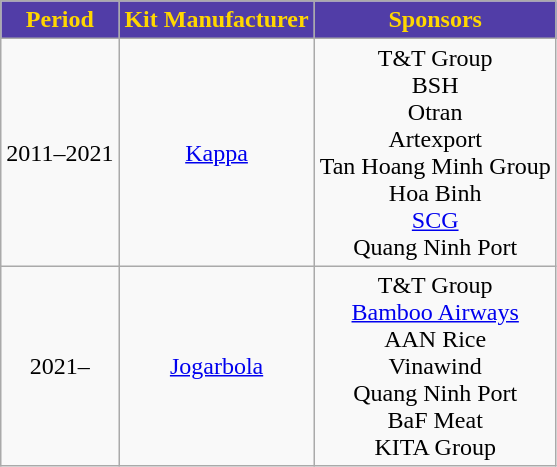<table class="wikitable" style="text-align:center;margin-left:1em;">
<tr>
<th style="background:#513da7; color:#FFD700">Period</th>
<th style="background:#513da7; color:#FFD700">Kit Manufacturer</th>
<th style="background:#513da7; color:#FFD700">Sponsors</th>
</tr>
<tr>
<td>2011–2021</td>
<td> <a href='#'>Kappa</a></td>
<td>T&T Group <br> BSH <br> Otran <br> Artexport <br> Tan Hoang Minh Group <br> Hoa Binh <br> <a href='#'>SCG</a> <br> Quang Ninh Port <br></td>
</tr>
<tr>
<td>2021–</td>
<td> <a href='#'>Jogarbola</a></td>
<td>T&T Group <br> <a href='#'>Bamboo Airways</a> <br> AAN Rice <br> Vinawind <br> Quang Ninh Port <br> BaF Meat <br> KITA Group</td>
</tr>
</table>
